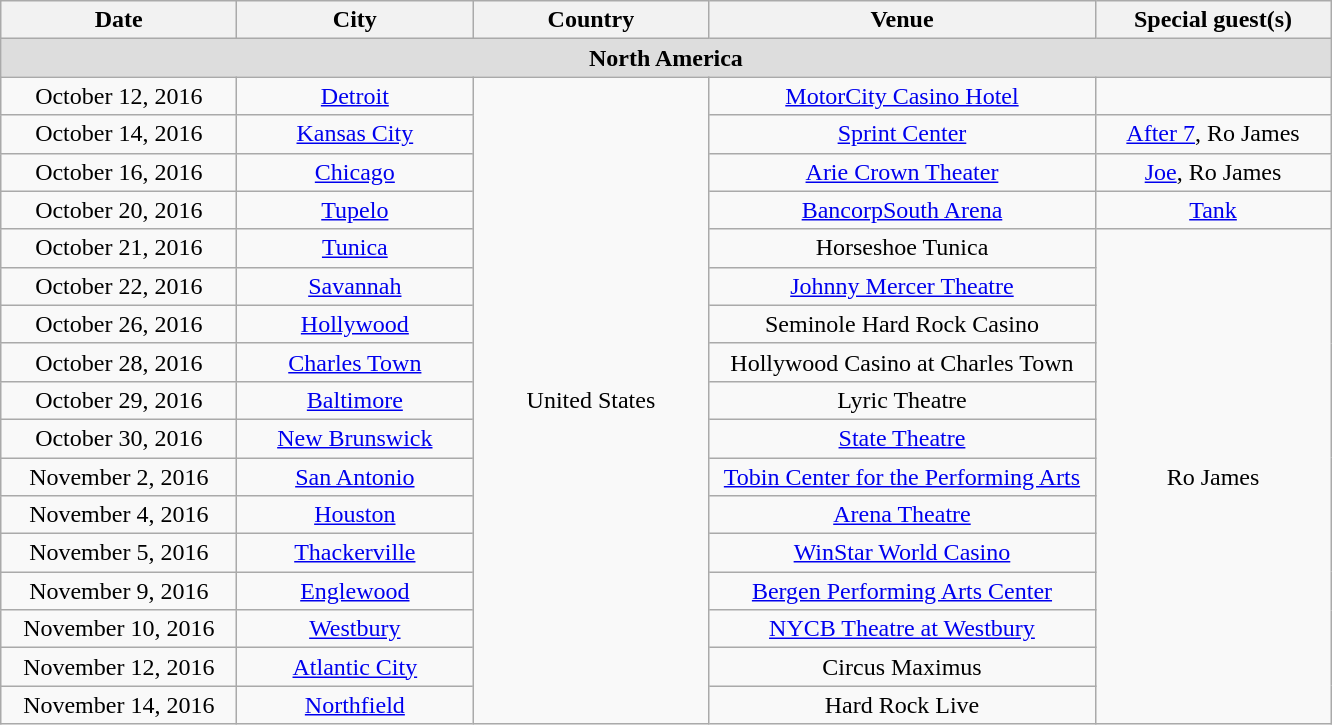<table class="wikitable" style="text-align:center;">
<tr>
<th width="150">Date</th>
<th width="150">City</th>
<th width="150">Country</th>
<th width="250">Venue</th>
<th width="150">Special guest(s)</th>
</tr>
<tr bgcolor="#DDDDDD">
<td colspan=5><strong>North America</strong></td>
</tr>
<tr>
<td>October 12, 2016</td>
<td><a href='#'>Detroit</a></td>
<td rowspan="17">United States</td>
<td><a href='#'>MotorCity Casino Hotel</a></td>
<td></td>
</tr>
<tr>
<td>October 14, 2016</td>
<td><a href='#'>Kansas City</a></td>
<td><a href='#'>Sprint Center</a></td>
<td><a href='#'>After 7</a>, Ro James</td>
</tr>
<tr>
<td>October 16, 2016</td>
<td><a href='#'>Chicago</a></td>
<td><a href='#'>Arie Crown Theater</a></td>
<td><a href='#'>Joe</a>, Ro James</td>
</tr>
<tr>
<td>October 20, 2016</td>
<td><a href='#'>Tupelo</a></td>
<td><a href='#'>BancorpSouth Arena</a></td>
<td><a href='#'>Tank</a></td>
</tr>
<tr>
<td>October 21, 2016</td>
<td><a href='#'>Tunica</a></td>
<td>Horseshoe Tunica</td>
<td rowspan="13">Ro James</td>
</tr>
<tr>
<td>October 22, 2016</td>
<td><a href='#'>Savannah</a></td>
<td><a href='#'>Johnny Mercer Theatre</a></td>
</tr>
<tr>
<td>October 26, 2016</td>
<td><a href='#'>Hollywood</a></td>
<td>Seminole Hard Rock Casino</td>
</tr>
<tr>
<td>October 28, 2016</td>
<td><a href='#'>Charles Town</a></td>
<td>Hollywood Casino at Charles Town</td>
</tr>
<tr>
<td>October 29, 2016</td>
<td><a href='#'>Baltimore</a></td>
<td>Lyric Theatre</td>
</tr>
<tr>
<td>October 30, 2016</td>
<td><a href='#'>New Brunswick</a></td>
<td><a href='#'>State Theatre</a></td>
</tr>
<tr>
<td>November 2, 2016</td>
<td><a href='#'>San Antonio</a></td>
<td><a href='#'>Tobin Center for the Performing Arts</a></td>
</tr>
<tr>
<td>November 4, 2016</td>
<td><a href='#'>Houston</a></td>
<td><a href='#'>Arena Theatre</a></td>
</tr>
<tr>
<td>November 5, 2016</td>
<td><a href='#'>Thackerville</a></td>
<td><a href='#'>WinStar World Casino</a></td>
</tr>
<tr>
<td>November 9, 2016</td>
<td><a href='#'>Englewood</a></td>
<td><a href='#'>Bergen Performing Arts Center</a></td>
</tr>
<tr>
<td>November 10, 2016</td>
<td><a href='#'>Westbury</a></td>
<td><a href='#'>NYCB Theatre at Westbury</a></td>
</tr>
<tr>
<td>November 12, 2016</td>
<td><a href='#'>Atlantic City</a></td>
<td>Circus Maximus</td>
</tr>
<tr>
<td>November 14, 2016</td>
<td><a href='#'>Northfield</a></td>
<td>Hard Rock Live</td>
</tr>
</table>
